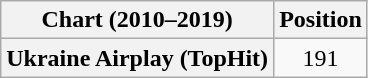<table class="wikitable plainrowheaders" style="text-align:center">
<tr>
<th scope="col">Chart (2010–2019)</th>
<th scope="col">Position</th>
</tr>
<tr>
<th scope="row">Ukraine Airplay (TopHit)</th>
<td>191</td>
</tr>
</table>
